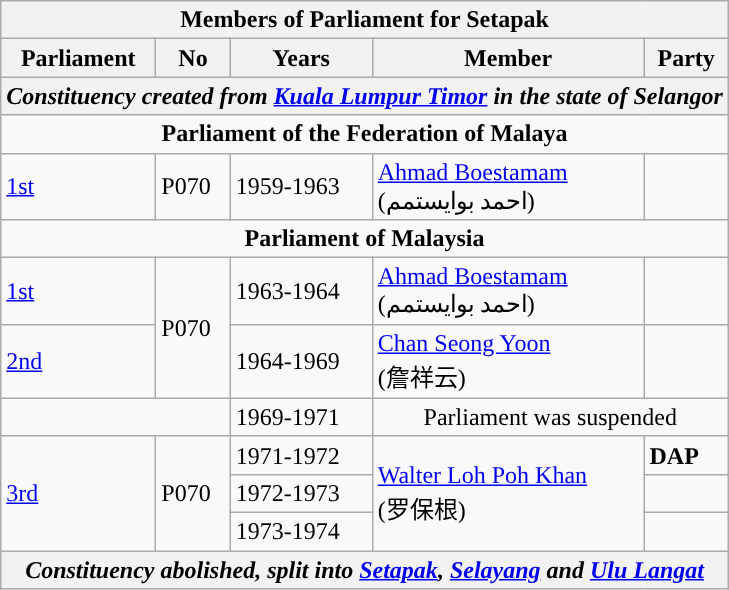<table class=wikitable>
<tr>
<th colspan="5">Members of Parliament for Setapak</th>
</tr>
<tr>
<th>Parliament</th>
<th>No</th>
<th>Years</th>
<th>Member</th>
<th>Party</th>
</tr>
<tr>
<th colspan="5" align="center"><em>Constituency created from <a href='#'>Kuala Lumpur Timor</a> in the state of Selangor</em></th>
</tr>
<tr>
<td colspan="5" align="center"><strong>Parliament of the Federation of Malaya</strong></td>
</tr>
<tr>
<td><a href='#'>1st</a></td>
<td>P070</td>
<td>1959-1963</td>
<td><a href='#'>Ahmad Boestamam</a>  <br>(احمد بوايستمم)</td>
<td></td>
</tr>
<tr>
<td colspan="5" align="center"><strong>Parliament of Malaysia</strong></td>
</tr>
<tr>
<td><a href='#'>1st</a></td>
<td rowspan="2">P070</td>
<td>1963-1964</td>
<td><a href='#'>Ahmad Boestamam</a> <br> (احمد بوايستمم)</td>
<td></td>
</tr>
<tr>
<td><a href='#'>2nd</a></td>
<td>1964-1969</td>
<td><a href='#'>Chan Seong Yoon</a> <br> (詹祥云)</td>
<td></td>
</tr>
<tr>
<td colspan="2"></td>
<td>1969-1971</td>
<td colspan=2 align=center>Parliament was suspended</td>
</tr>
<tr>
<td rowspan=3><a href='#'>3rd</a></td>
<td rowspan="3">P070</td>
<td>1971-1972</td>
<td rowspan=3><a href='#'>Walter Loh Poh Khan</a>  <br>(罗保根)</td>
<td><strong>DAP</strong></td>
</tr>
<tr>
<td>1972-1973</td>
<td></td>
</tr>
<tr>
<td>1973-1974</td>
<td></td>
</tr>
<tr>
<th colspan="5" align="center"><em>Constituency abolished, split into <a href='#'>Setapak</a>, <a href='#'>Selayang</a> and <a href='#'>Ulu Langat</a></em></th>
</tr>
</table>
